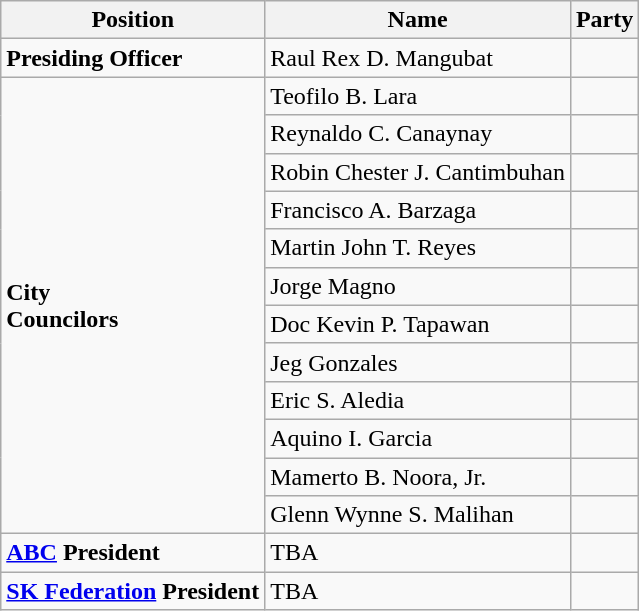<table class=wikitable>
<tr>
<th>Position</th>
<th>Name</th>
<th colspan=2>Party</th>
</tr>
<tr>
<td><strong>Presiding Officer</strong></td>
<td>Raul Rex D. Mangubat</td>
<td></td>
</tr>
<tr>
<td rowspan=12><strong>City<br>Councilors</strong></td>
<td>Teofilo B. Lara</td>
<td></td>
</tr>
<tr>
<td>Reynaldo C. Canaynay</td>
<td></td>
</tr>
<tr>
<td>Robin Chester J. Cantimbuhan</td>
<td></td>
</tr>
<tr>
<td>Francisco A. Barzaga</td>
<td></td>
</tr>
<tr>
<td>Martin John T. Reyes</td>
<td></td>
</tr>
<tr>
<td>Jorge Magno</td>
<td></td>
</tr>
<tr>
<td>Doc Kevin P. Tapawan</td>
<td></td>
</tr>
<tr>
<td>Jeg Gonzales</td>
<td></td>
</tr>
<tr>
<td>Eric S. Aledia</td>
<td></td>
</tr>
<tr>
<td>Aquino I. Garcia</td>
<td></td>
</tr>
<tr>
<td>Mamerto B. Noora, Jr.</td>
<td></td>
</tr>
<tr>
<td>Glenn Wynne S. Malihan</td>
<td></td>
</tr>
<tr>
<td><strong><a href='#'>ABC</a> President</strong></td>
<td>TBA</td>
<td></td>
</tr>
<tr>
<td><strong><a href='#'>SK Federation</a> President</strong></td>
<td>TBA</td>
<td></td>
</tr>
</table>
